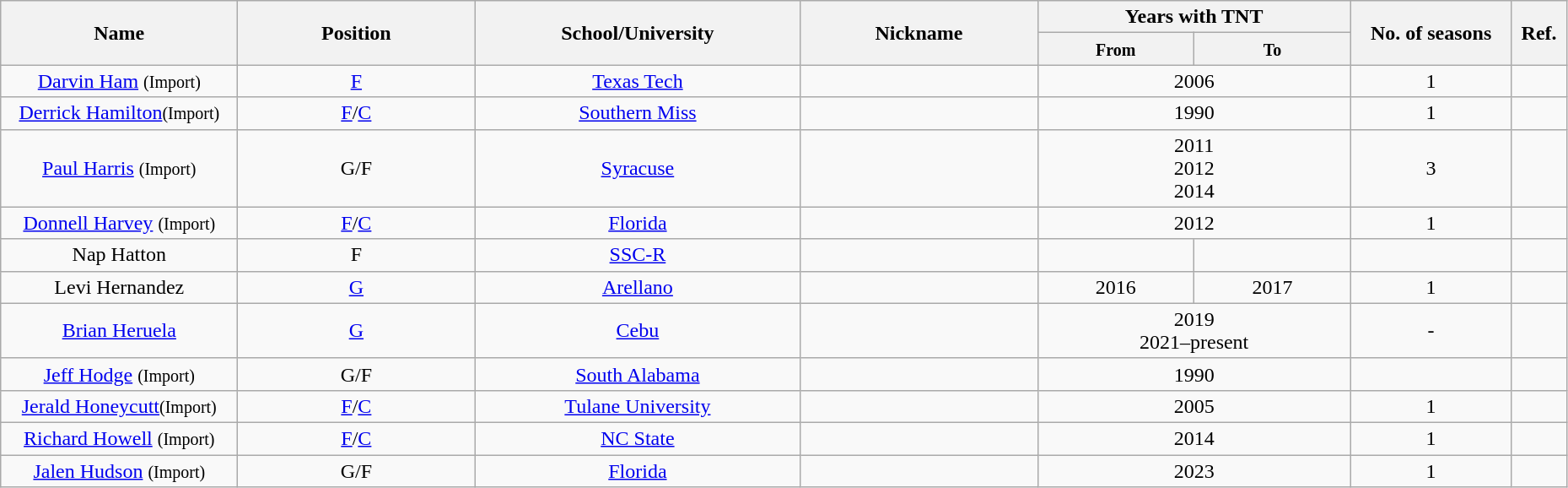<table class="wikitable sortable" style="text-align:center" width="98%">
<tr>
<th style="width:180px;" rowspan="2">Name</th>
<th style="width:180px;" rowspan="2">Position</th>
<th style="width:250px;" rowspan="2">School/University</th>
<th style="width:180px;" rowspan="2">Nickname</th>
<th style="width:180px; text-align:center;" colspan="2">Years with TNT</th>
<th rowspan="2">No. of seasons</th>
<th rowspan="2"; class=unsortable>Ref.</th>
</tr>
<tr>
<th style="width:10%; text-align:center;"><small>From</small></th>
<th style="width:10%; text-align:center;"><small>To</small></th>
</tr>
<tr>
<td><a href='#'>Darvin Ham</a> <small>(Import)</small></td>
<td align=center><a href='#'>F</a></td>
<td><a href='#'>Texas Tech</a></td>
<td align=center></td>
<td colspan="2" align="center">2006</td>
<td>1</td>
<td></td>
</tr>
<tr>
<td><a href='#'>Derrick Hamilton</a><small>(Import)</small></td>
<td align=center><a href='#'>F</a>/<a href='#'>C</a></td>
<td><a href='#'>Southern Miss</a></td>
<td align=center></td>
<td colspan="2" align="center">1990</td>
<td>1</td>
<td></td>
</tr>
<tr>
<td><a href='#'>Paul Harris</a> <small>(Import)</small></td>
<td align=center>G/F</td>
<td><a href='#'>Syracuse</a></td>
<td align=center></td>
<td colspan="2" align="center">2011<br>2012<br>2014</td>
<td>3</td>
<td></td>
</tr>
<tr>
<td><a href='#'>Donnell Harvey</a> <small>(Import)</small></td>
<td align=center><a href='#'>F</a>/<a href='#'>C</a></td>
<td><a href='#'>Florida</a></td>
<td align=center></td>
<td colspan="2" align="center">2012</td>
<td>1</td>
<td></td>
</tr>
<tr>
<td>Nap Hatton</td>
<td align=center>F</td>
<td><a href='#'>SSC-R</a></td>
<td align=center></td>
<td align=center></td>
<td></td>
<td></td>
<td></td>
</tr>
<tr>
<td>Levi Hernandez</td>
<td align=center><a href='#'>G</a></td>
<td><a href='#'>Arellano</a></td>
<td align=center></td>
<td align=center>2016</td>
<td>2017</td>
<td>1</td>
<td></td>
</tr>
<tr>
<td><a href='#'>Brian Heruela</a></td>
<td align=center><a href='#'>G</a></td>
<td><a href='#'>Cebu</a></td>
<td align=center></td>
<td colspan="2" align="center">2019<br>2021–present</td>
<td>-</td>
<td></td>
</tr>
<tr>
<td><a href='#'>Jeff Hodge</a> <small>(Import)</small></td>
<td align=center>G/F</td>
<td><a href='#'>South Alabama</a></td>
<td align=center></td>
<td colspan="2" align="center">1990</td>
<td></td>
<td></td>
</tr>
<tr>
<td><a href='#'>Jerald Honeycutt</a><small>(Import)</small></td>
<td align=center><a href='#'>F</a>/<a href='#'>C</a></td>
<td><a href='#'>Tulane University</a></td>
<td align=center></td>
<td colspan="2" align="center">2005</td>
<td>1</td>
<td></td>
</tr>
<tr>
<td><a href='#'>Richard Howell</a> <small>(Import)</small></td>
<td align=center><a href='#'>F</a>/<a href='#'>C</a></td>
<td><a href='#'>NC State</a></td>
<td align=center></td>
<td colspan="2" align="center">2014</td>
<td>1</td>
<td></td>
</tr>
<tr>
<td><a href='#'>Jalen Hudson</a> <small>(Import)</small></td>
<td>G/F</td>
<td><a href='#'>Florida</a></td>
<td></td>
<td colspan="2">2023</td>
<td>1</td>
<td></td>
</tr>
</table>
